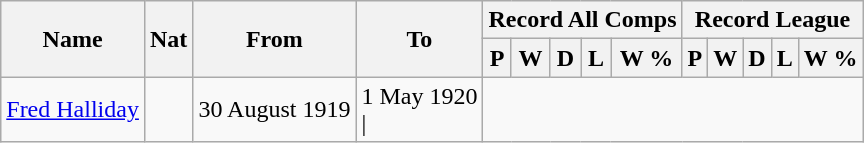<table class="wikitable" style="text-align: center">
<tr>
<th rowspan="2">Name</th>
<th rowspan="2">Nat</th>
<th rowspan="2">From</th>
<th rowspan="2">To</th>
<th colspan="5">Record All Comps</th>
<th colspan="5">Record League</th>
</tr>
<tr>
<th>P</th>
<th>W</th>
<th>D</th>
<th>L</th>
<th>W %</th>
<th>P</th>
<th>W</th>
<th>D</th>
<th>L</th>
<th>W %</th>
</tr>
<tr>
<td align="left"><a href='#'>Fred Halliday</a></td>
<td></td>
<td align="left">30 August 1919</td>
<td align="left">1 May 1920<br>|
</td>
</tr>
</table>
